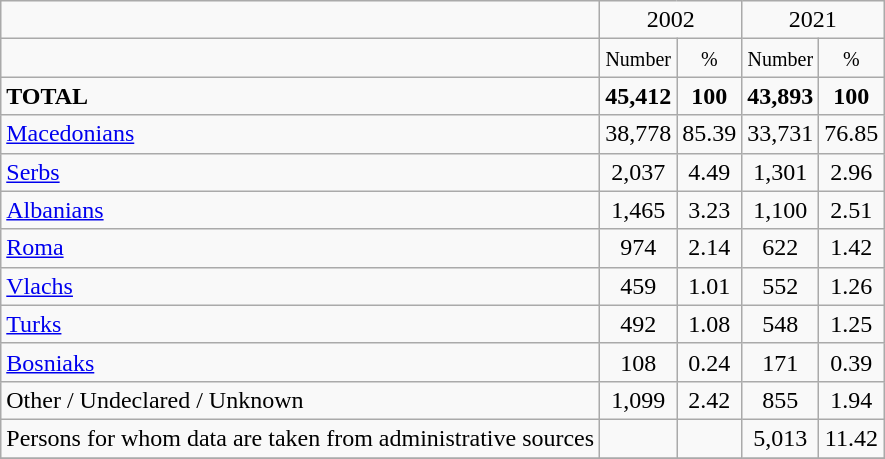<table class="wikitable">
<tr>
<td></td>
<td colspan="2" align="center">2002</td>
<td colspan="2" align="center">2021</td>
</tr>
<tr>
<td></td>
<td align="center"><small>Number</small></td>
<td align="center"><small>%</small></td>
<td align="center"><small>Number</small></td>
<td align="center"><small>%</small></td>
</tr>
<tr>
<td><strong>TOTAL</strong></td>
<td align="center"><strong>45,412</strong></td>
<td align="center"><strong>100</strong></td>
<td align="center"><strong>43,893</strong></td>
<td align="center"><strong>100</strong></td>
</tr>
<tr>
<td><a href='#'>Macedonians</a></td>
<td align="center">38,778</td>
<td align="center">85.39</td>
<td align="center">33,731</td>
<td align="center">76.85</td>
</tr>
<tr>
<td><a href='#'>Serbs</a></td>
<td align="center">2,037</td>
<td align="center">4.49</td>
<td align="center">1,301</td>
<td align="center">2.96</td>
</tr>
<tr>
<td><a href='#'>Albanians</a></td>
<td align="center">1,465</td>
<td align="center">3.23</td>
<td align="center">1,100</td>
<td align="center">2.51</td>
</tr>
<tr>
<td><a href='#'>Roma</a></td>
<td align="center">974</td>
<td align="center">2.14</td>
<td align="center">622</td>
<td align="center">1.42</td>
</tr>
<tr>
<td><a href='#'>Vlachs</a></td>
<td align="center">459</td>
<td align="center">1.01</td>
<td align="center">552</td>
<td align="center">1.26</td>
</tr>
<tr>
<td><a href='#'>Turks</a></td>
<td align="center">492</td>
<td align="center">1.08</td>
<td align="center">548</td>
<td align="center">1.25</td>
</tr>
<tr>
<td><a href='#'>Bosniaks</a></td>
<td align="center">108</td>
<td align="center">0.24</td>
<td align="center">171</td>
<td align="center">0.39</td>
</tr>
<tr>
<td>Other / Undeclared / Unknown</td>
<td align="center">1,099</td>
<td align="center">2.42</td>
<td align="center">855</td>
<td align="center">1.94</td>
</tr>
<tr>
<td>Persons for whom data are taken from administrative sources</td>
<td align="center"></td>
<td align="center"></td>
<td align="center">5,013</td>
<td align="center">11.42</td>
</tr>
<tr>
</tr>
</table>
